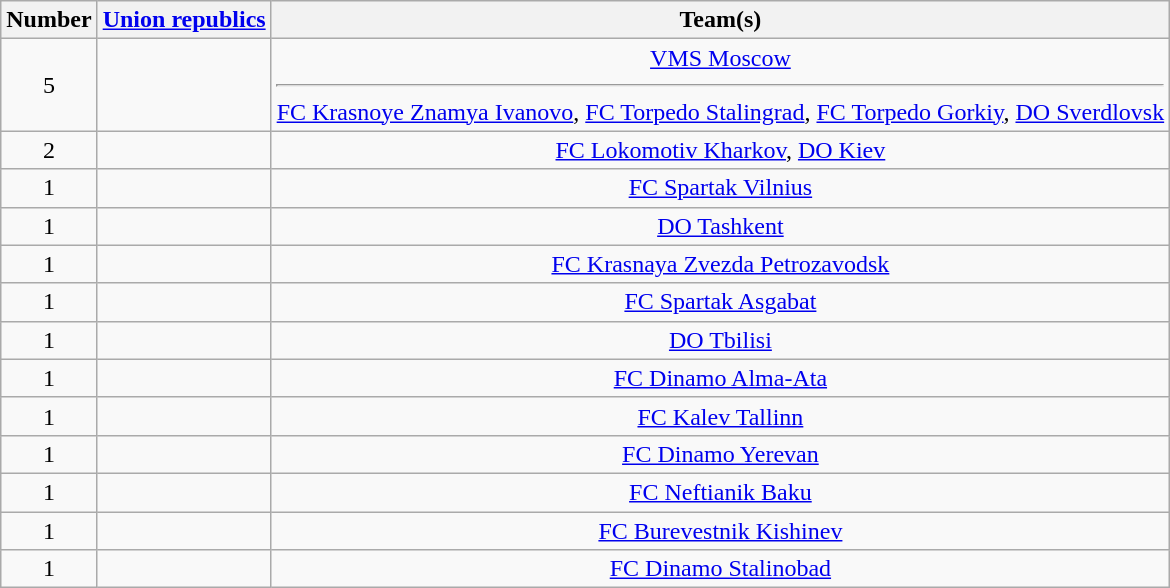<table class="wikitable" style="text-align:center">
<tr>
<th>Number</th>
<th><a href='#'>Union republics</a></th>
<th>Team(s)</th>
</tr>
<tr>
<td rowspan="1">5</td>
<td align="left"></td>
<td><a href='#'>VMS Moscow</a><hr><a href='#'>FC Krasnoye Znamya Ivanovo</a>, <a href='#'>FC Torpedo Stalingrad</a>, <a href='#'>FC Torpedo Gorkiy</a>, <a href='#'>DO Sverdlovsk</a></td>
</tr>
<tr>
<td rowspan="1">2</td>
<td align="left"></td>
<td><a href='#'>FC Lokomotiv Kharkov</a>, <a href='#'>DO Kiev</a></td>
</tr>
<tr>
<td rowspan="1">1</td>
<td align="left"></td>
<td><a href='#'>FC Spartak Vilnius</a></td>
</tr>
<tr>
<td rowspan="1">1</td>
<td align="left"></td>
<td><a href='#'>DO Tashkent</a></td>
</tr>
<tr>
<td rowspan="1">1</td>
<td align="left"></td>
<td><a href='#'>FC Krasnaya Zvezda Petrozavodsk</a></td>
</tr>
<tr>
<td rowspan="1">1</td>
<td align="left"></td>
<td><a href='#'>FC Spartak Asgabat</a></td>
</tr>
<tr>
<td rowspan="1">1</td>
<td align="left"></td>
<td><a href='#'>DO Tbilisi</a></td>
</tr>
<tr>
<td rowspan="1">1</td>
<td align="left"></td>
<td><a href='#'>FC Dinamo Alma-Ata</a></td>
</tr>
<tr>
<td rowspan="1">1</td>
<td align="left"></td>
<td><a href='#'>FC Kalev Tallinn</a></td>
</tr>
<tr>
<td rowspan="1">1</td>
<td align="left"></td>
<td><a href='#'>FC Dinamo Yerevan</a></td>
</tr>
<tr>
<td rowspan="1">1</td>
<td align="left"></td>
<td><a href='#'>FC Neftianik Baku</a></td>
</tr>
<tr>
<td rowspan="1">1</td>
<td align="left"></td>
<td><a href='#'>FC Burevestnik Kishinev</a></td>
</tr>
<tr>
<td rowspan="1">1</td>
<td align="left"></td>
<td><a href='#'>FC Dinamo Stalinobad</a></td>
</tr>
</table>
